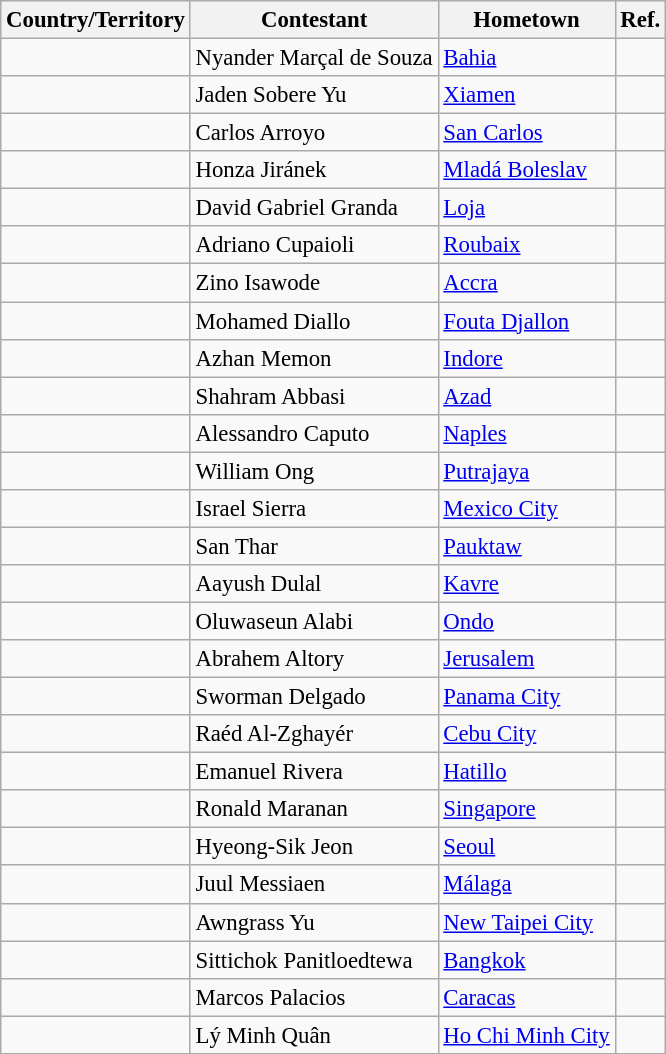<table class="wikitable sortable" style="font-size: 95%;">
<tr>
<th>Country/Territory</th>
<th>Contestant</th>
<th>Hometown</th>
<th>Ref.</th>
</tr>
<tr>
<td></td>
<td>Nyander Marçal de Souza</td>
<td><a href='#'>Bahia</a></td>
<td></td>
</tr>
<tr>
<td></td>
<td>Jaden Sobere Yu</td>
<td><a href='#'>Xiamen</a></td>
<td></td>
</tr>
<tr>
<td></td>
<td>Carlos Arroyo</td>
<td><a href='#'>San Carlos</a></td>
<td></td>
</tr>
<tr>
<td></td>
<td>Honza Jiránek</td>
<td><a href='#'>Mladá Boleslav</a></td>
<td></td>
</tr>
<tr>
<td></td>
<td>David Gabriel Granda</td>
<td><a href='#'>Loja</a></td>
<td></td>
</tr>
<tr>
<td></td>
<td>Adriano Cupaioli</td>
<td><a href='#'>Roubaix</a></td>
<td></td>
</tr>
<tr>
<td></td>
<td>Zino Isawode</td>
<td><a href='#'>Accra</a></td>
<td></td>
</tr>
<tr>
<td></td>
<td>Mohamed Diallo</td>
<td><a href='#'>Fouta Djallon</a></td>
<td></td>
</tr>
<tr>
<td></td>
<td>Azhan Memon</td>
<td><a href='#'>Indore</a></td>
<td></td>
</tr>
<tr>
<td></td>
<td>Shahram Abbasi</td>
<td><a href='#'>Azad</a></td>
<td></td>
</tr>
<tr>
<td></td>
<td>Alessandro Caputo</td>
<td><a href='#'>Naples</a></td>
<td></td>
</tr>
<tr>
<td></td>
<td>William Ong</td>
<td><a href='#'>Putrajaya</a></td>
<td></td>
</tr>
<tr>
<td></td>
<td>Israel Sierra</td>
<td><a href='#'>Mexico City</a></td>
<td></td>
</tr>
<tr>
<td></td>
<td>San Thar</td>
<td><a href='#'>Pauktaw</a></td>
<td></td>
</tr>
<tr>
<td></td>
<td>Aayush Dulal</td>
<td><a href='#'>Kavre</a></td>
<td></td>
</tr>
<tr>
<td></td>
<td>Oluwaseun Alabi</td>
<td><a href='#'>Ondo</a></td>
<td></td>
</tr>
<tr>
<td></td>
<td>Abrahem Altory</td>
<td><a href='#'>Jerusalem</a></td>
<td></td>
</tr>
<tr>
<td></td>
<td>Sworman Delgado</td>
<td><a href='#'>Panama City</a></td>
<td></td>
</tr>
<tr>
<td></td>
<td>Raéd Al-Zghayér</td>
<td><a href='#'>Cebu City</a></td>
<td></td>
</tr>
<tr>
<td></td>
<td>Emanuel Rivera</td>
<td><a href='#'>Hatillo</a></td>
<td></td>
</tr>
<tr>
<td></td>
<td>Ronald Maranan</td>
<td><a href='#'>Singapore</a></td>
<td></td>
</tr>
<tr>
<td></td>
<td>Hyeong-Sik Jeon</td>
<td><a href='#'>Seoul</a></td>
<td></td>
</tr>
<tr>
<td></td>
<td>Juul Messiaen</td>
<td><a href='#'>Málaga</a></td>
<td></td>
</tr>
<tr>
<td></td>
<td>Awngrass Yu</td>
<td><a href='#'>New Taipei City</a></td>
<td></td>
</tr>
<tr>
<td></td>
<td>Sittichok Panitloedtewa</td>
<td><a href='#'>Bangkok</a></td>
<td></td>
</tr>
<tr>
<td></td>
<td>Marcos Palacios</td>
<td><a href='#'>Caracas</a></td>
<td></td>
</tr>
<tr>
<td></td>
<td>Lý Minh Quân</td>
<td><a href='#'>Ho Chi Minh City</a></td>
<td></td>
</tr>
<tr>
</tr>
</table>
